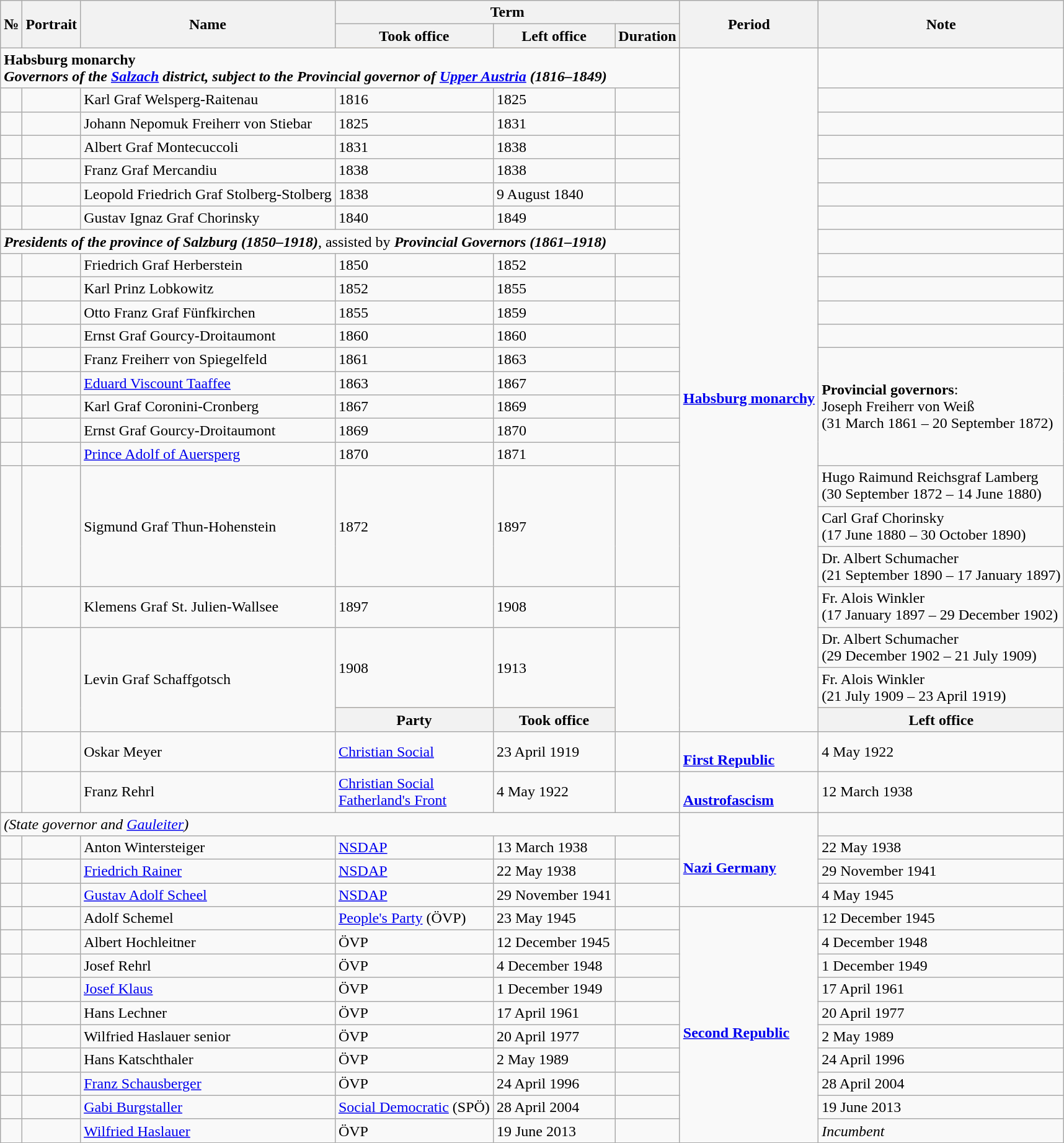<table class="wikitable">
<tr>
<th rowspan="2">№</th>
<th rowspan="2">Portrait</th>
<th rowspan="2">Name</th>
<th colspan="3">Term</th>
<th rowspan="2">Period</th>
<th rowspan="2">Note</th>
</tr>
<tr ---- bgcolor="#ffdead">
<th>Took office</th>
<th>Left office</th>
<th>Duration</th>
</tr>
<tr>
<td colspan="6"><strong>Habsburg monarchy</strong><br><strong><em>Governors of the <a href='#'>Salzach</a> district, subject to the Provincial governor of <a href='#'>Upper Austria</a> (1816–1849)</em></strong></td>
<td rowspan="25"><br><strong><a href='#'>Habsburg monarchy</a></strong><br></td>
<td></td>
</tr>
<tr>
<td></td>
<td></td>
<td>Karl Graf Welsperg-Raitenau</td>
<td>1816</td>
<td>1825</td>
<td></td>
<td></td>
</tr>
<tr>
<td></td>
<td></td>
<td>Johann Nepomuk Freiherr von Stiebar</td>
<td>1825</td>
<td>1831</td>
<td></td>
<td></td>
</tr>
<tr>
<td></td>
<td></td>
<td>Albert Graf Montecuccoli</td>
<td>1831</td>
<td>1838</td>
<td></td>
<td></td>
</tr>
<tr>
<td></td>
<td></td>
<td>Franz Graf Mercandiu</td>
<td>1838</td>
<td>1838</td>
<td></td>
<td></td>
</tr>
<tr>
<td></td>
<td></td>
<td>Leopold Friedrich Graf Stolberg-Stolberg</td>
<td>1838</td>
<td>9 August 1840</td>
<td></td>
<td></td>
</tr>
<tr>
<td></td>
<td></td>
<td>Gustav Ignaz Graf Chorinsky</td>
<td>1840</td>
<td>1849</td>
<td></td>
<td></td>
</tr>
<tr>
<td colspan="6"><strong><em>Presidents of the province of Salzburg (1850–1918)</em></strong>, assisted by <strong><em>Provincial Governors (1861–1918)</em></strong></td>
<td></td>
</tr>
<tr>
<td></td>
<td></td>
<td>Friedrich Graf Herberstein</td>
<td>1850</td>
<td>1852</td>
<td></td>
<td></td>
</tr>
<tr>
<td></td>
<td></td>
<td>Karl Prinz Lobkowitz</td>
<td>1852</td>
<td>1855</td>
<td></td>
<td></td>
</tr>
<tr>
<td></td>
<td></td>
<td>Otto Franz Graf Fünfkirchen</td>
<td>1855</td>
<td>1859</td>
<td></td>
<td></td>
</tr>
<tr>
<td></td>
<td></td>
<td>Ernst Graf Gourcy-Droitaumont</td>
<td>1860</td>
<td>1860</td>
<td></td>
<td></td>
</tr>
<tr>
<td></td>
<td></td>
<td>Franz Freiherr von Spiegelfeld</td>
<td>1861</td>
<td>1863</td>
<td></td>
<td rowspan="5"><strong>Provincial governors</strong>:<br>Joseph Freiherr von Weiß<br>(31 March 1861 – 20 September 1872)</td>
</tr>
<tr>
<td></td>
<td></td>
<td><a href='#'>Eduard Viscount Taaffee</a></td>
<td>1863</td>
<td>1867</td>
<td></td>
</tr>
<tr>
<td></td>
<td></td>
<td>Karl Graf Coronini-Cronberg</td>
<td>1867</td>
<td>1869</td>
<td></td>
</tr>
<tr>
<td></td>
<td></td>
<td>Ernst Graf Gourcy-Droitaumont</td>
<td>1869</td>
<td>1870</td>
<td></td>
</tr>
<tr>
<td></td>
<td></td>
<td><a href='#'>Prince Adolf of Auersperg</a></td>
<td>1870</td>
<td>1871</td>
<td></td>
</tr>
<tr>
<td rowspan="3"></td>
<td rowspan="3"></td>
<td rowspan="3">Sigmund Graf Thun-Hohenstein</td>
<td rowspan="3">1872</td>
<td rowspan="3">1897</td>
<td rowspan="3"></td>
<td>Hugo Raimund Reichsgraf Lamberg<br>(30 September 1872 – 14 June 1880)</td>
</tr>
<tr>
<td>Carl Graf Chorinsky<br>(17 June 1880 – 30 October 1890)</td>
</tr>
<tr>
<td>Dr. Albert Schumacher<br>(21 September 1890 – 17 January 1897)</td>
</tr>
<tr>
<td rowspan="2"></td>
<td rowspan="2"></td>
<td rowspan="2">Klemens Graf St. Julien-Wallsee</td>
<td rowspan="2">1897</td>
<td rowspan="2">1908</td>
<td rowspan="2"></td>
<td>Fr. Alois Winkler<br>(17 January 1897 – 29 December 1902)</td>
</tr>
<tr>
<td rowspan="2">Dr. Albert Schumacher<br>(29 December 1902 – 21 July 1909)</td>
</tr>
<tr>
<td rowspan="3"></td>
<td rowspan="3"></td>
<td rowspan="3">Levin Graf Schaffgotsch</td>
<td rowspan="2">1908</td>
<td rowspan="2">1913</td>
<td rowspan="3"></td>
</tr>
<tr>
<td>Fr. Alois Winkler<br>(21 July 1909 – 23 April 1919)</td>
</tr>
<tr ---- bgcolor="#ffdead">
<th>Party</th>
<th>Took office</th>
<th>Left office</th>
</tr>
<tr>
<td></td>
<td></td>
<td>Oskar Meyer</td>
<td><a href='#'>Christian Social</a></td>
<td>23 April 1919</td>
<td></td>
<td><br><strong><a href='#'>First Republic</a></strong><br></td>
<td>4 May 1922</td>
</tr>
<tr>
<td></td>
<td></td>
<td>Franz Rehrl</td>
<td><a href='#'>Christian Social</a><br><a href='#'>Fatherland's Front</a></td>
<td>4 May 1922</td>
<td></td>
<td><br><strong><a href='#'>Austrofascism</a></strong><br></td>
<td>12 March 1938</td>
</tr>
<tr>
<td colspan="6"><em>(State governor and <a href='#'>Gauleiter</a>)</em></td>
<td rowspan="4"><br><strong><a href='#'>Nazi Germany</a></strong><br></td>
<td></td>
</tr>
<tr>
<td></td>
<td></td>
<td>Anton Wintersteiger</td>
<td><a href='#'>NSDAP</a></td>
<td>13 March 1938</td>
<td></td>
<td>22 May 1938</td>
</tr>
<tr>
<td></td>
<td></td>
<td><a href='#'>Friedrich Rainer</a></td>
<td><a href='#'>NSDAP</a></td>
<td>22 May 1938</td>
<td></td>
<td>29 November 1941</td>
</tr>
<tr>
<td></td>
<td></td>
<td><a href='#'>Gustav Adolf Scheel</a></td>
<td><a href='#'>NSDAP</a></td>
<td>29 November 1941</td>
<td></td>
<td>4 May 1945</td>
</tr>
<tr>
<td></td>
<td></td>
<td>Adolf Schemel</td>
<td><a href='#'>People's Party</a> (ÖVP)</td>
<td>23 May 1945</td>
<td></td>
<td rowspan="10"><br><strong><a href='#'>Second Republic</a></strong><br></td>
<td>12 December 1945</td>
</tr>
<tr>
<td></td>
<td></td>
<td>Albert Hochleitner</td>
<td>ÖVP</td>
<td>12 December 1945</td>
<td></td>
<td>4 December 1948</td>
</tr>
<tr>
<td></td>
<td></td>
<td>Josef Rehrl</td>
<td>ÖVP</td>
<td>4 December 1948</td>
<td></td>
<td>1 December 1949</td>
</tr>
<tr>
<td></td>
<td></td>
<td><a href='#'>Josef Klaus</a></td>
<td>ÖVP</td>
<td>1 December 1949</td>
<td></td>
<td>17 April 1961</td>
</tr>
<tr>
<td></td>
<td></td>
<td>Hans Lechner</td>
<td>ÖVP</td>
<td>17 April 1961</td>
<td></td>
<td>20 April 1977</td>
</tr>
<tr>
<td></td>
<td></td>
<td>Wilfried Haslauer senior</td>
<td>ÖVP</td>
<td>20 April 1977</td>
<td></td>
<td>2 May 1989</td>
</tr>
<tr>
<td></td>
<td></td>
<td>Hans Katschthaler</td>
<td>ÖVP</td>
<td>2 May 1989</td>
<td></td>
<td>24 April 1996</td>
</tr>
<tr>
<td></td>
<td></td>
<td><a href='#'>Franz Schausberger</a></td>
<td>ÖVP</td>
<td>24 April 1996</td>
<td></td>
<td>28 April 2004</td>
</tr>
<tr>
<td></td>
<td></td>
<td><a href='#'>Gabi Burgstaller</a></td>
<td><a href='#'>Social Democratic</a> (SPÖ)</td>
<td>28 April 2004</td>
<td></td>
<td>19 June 2013</td>
</tr>
<tr>
<td></td>
<td></td>
<td><a href='#'>Wilfried Haslauer</a></td>
<td>ÖVP</td>
<td>19 June 2013</td>
<td></td>
<td><em>Incumbent</em></td>
</tr>
</table>
